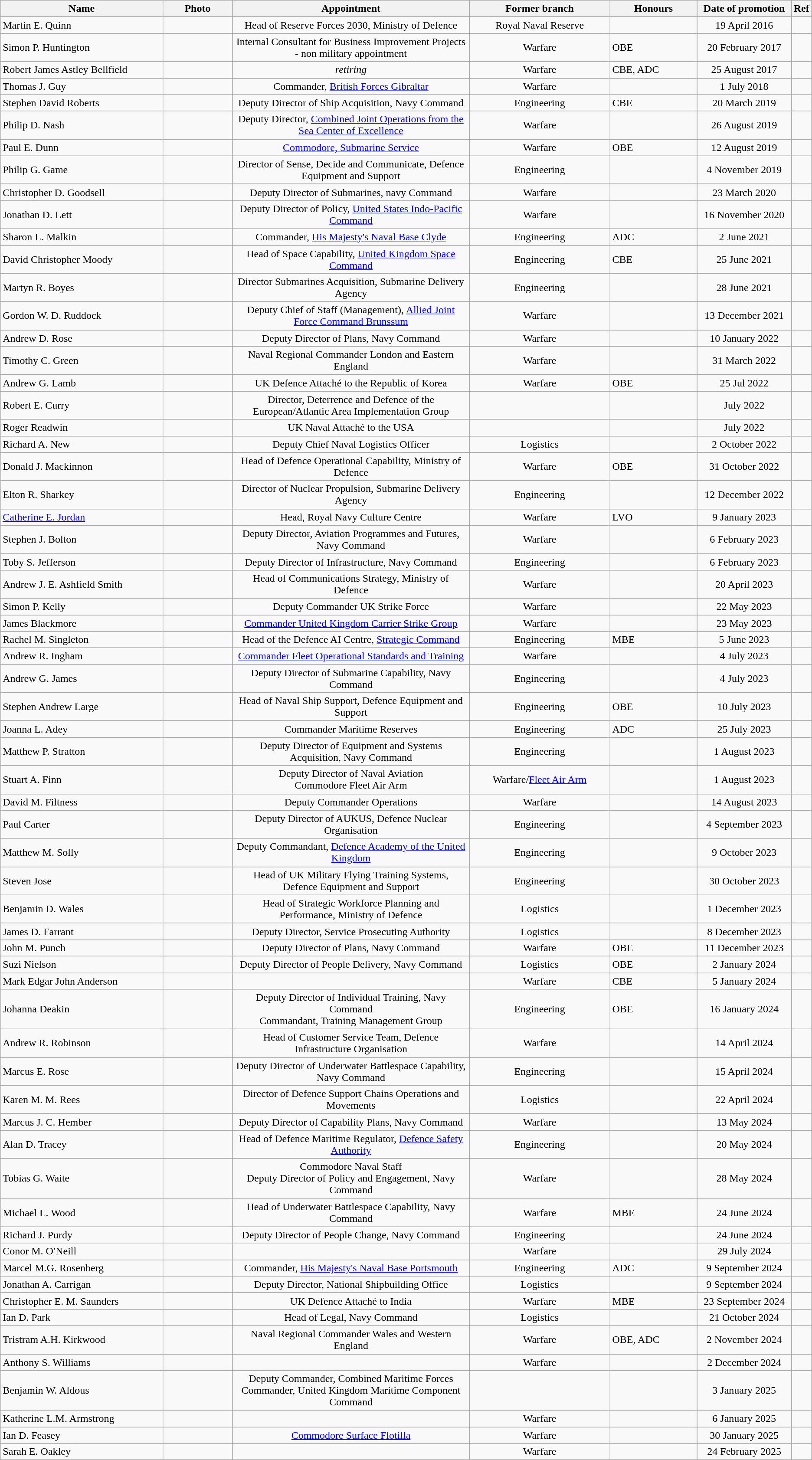<table class="wikitable">
<tr>
<th width="300" align="center">Name</th>
<th width="120" align="center">Photo</th>
<th width="440" align="center">Appointment</th>
<th width="250" align="center">Former branch</th>
<th width="150" align="center">Honours</th>
<th width="160" align="center">Date of promotion</th>
<th width="20" align="center">Ref</th>
</tr>
<tr>
<td>Martin E. Quinn</td>
<td></td>
<td align="center">Head of Reserve Forces 2030, Ministry of Defence</td>
<td align="center">Royal Naval Reserve</td>
<td align="center"></td>
<td align="center">19 April 2016</td>
<td></td>
</tr>
<tr>
<td>Simon P. Huntington</td>
<td></td>
<td align="center">Internal Consultant for Business Improvement Projects - non military appointment</td>
<td align="center">Warfare</td>
<td>OBE</td>
<td align="center">20 February 2017</td>
<td></td>
</tr>
<tr>
<td>Robert James Astley Bellfield</td>
<td></td>
<td align="center"><em>retiring</em></td>
<td align="center">Warfare</td>
<td>CBE, ADC</td>
<td align="center">25 August 2017</td>
<td></td>
</tr>
<tr>
<td>Thomas J. Guy</td>
<td></td>
<td align="center">Commander, <a href='#'>British Forces Gibraltar</a></td>
<td align="center">Warfare</td>
<td></td>
<td align="center">1 July 2018</td>
<td></td>
</tr>
<tr>
<td>Stephen David Roberts</td>
<td></td>
<td align="center">Deputy Director of Ship Acquisition, Navy Command</td>
<td align="center">Engineering</td>
<td>CBE</td>
<td align="center">20 March 2019</td>
<td></td>
</tr>
<tr>
<td>Philip D. Nash</td>
<td></td>
<td align="center">Deputy Director, <a href='#'>Combined Joint Operations from the Sea Center of Excellence</a></td>
<td align="center">Warfare</td>
<td></td>
<td align="center">26 August 2019</td>
<td></td>
</tr>
<tr>
<td>Paul E. Dunn</td>
<td></td>
<td align="center"><a href='#'>Commodore, Submarine Service</a></td>
<td align="center">Warfare</td>
<td>OBE</td>
<td align="center">12 August 2019</td>
<td></td>
</tr>
<tr>
<td>Philip G. Game</td>
<td></td>
<td align="center">Director of Sense, Decide and Communicate, Defence Equipment and Support</td>
<td align="center">Engineering</td>
<td></td>
<td align="center">4 November 2019</td>
<td></td>
</tr>
<tr>
<td>Christopher D. Goodsell</td>
<td></td>
<td align="center">Deputy Director of Submarines, navy Command</td>
<td align="center">Warfare</td>
<td></td>
<td align="center">23 March 2020</td>
<td></td>
</tr>
<tr>
<td>Jonathan D. Lett</td>
<td></td>
<td align="center">Deputy Director of Policy, <a href='#'>United States Indo-Pacific Command</a></td>
<td align="center">Warfare</td>
<td></td>
<td align="center">16 November 2020</td>
<td></td>
</tr>
<tr>
<td>Sharon L. Malkin</td>
<td></td>
<td align="center">Commander, <a href='#'>His Majesty's Naval Base Clyde</a></td>
<td align="center">Engineering</td>
<td>ADC</td>
<td align="center">2 June 2021</td>
<td></td>
</tr>
<tr>
<td>David Christopher Moody</td>
<td></td>
<td align="center">Head of Space Capability, <a href='#'>United Kingdom Space Command</a></td>
<td align="center">Engineering</td>
<td>CBE</td>
<td align="center">25 June 2021</td>
<td></td>
</tr>
<tr>
<td>Martyn R. Boyes</td>
<td></td>
<td align="center">Director Submarines Acquisition, Submarine Delivery Agency</td>
<td align="center">Engineering</td>
<td></td>
<td align="center">28 June 2021</td>
<td></td>
</tr>
<tr>
<td>Gordon W. D. Ruddock</td>
<td></td>
<td align="center">Deputy Chief of Staff (Management), <a href='#'>Allied Joint Force Command Brunssum</a></td>
<td align="center">Warfare</td>
<td></td>
<td align="center">13 December 2021</td>
<td></td>
</tr>
<tr>
<td>Andrew D. Rose</td>
<td></td>
<td align="center">Deputy Director of Plans, Navy Command</td>
<td align="center">Warfare</td>
<td></td>
<td align="center">10 January 2022</td>
<td></td>
</tr>
<tr>
<td>Timothy C. Green</td>
<td></td>
<td align="center">Naval Regional Commander London and Eastern England</td>
<td align="center">Warfare</td>
<td></td>
<td align="center">31 March 2022</td>
<td></td>
</tr>
<tr>
<td>Andrew G. Lamb</td>
<td></td>
<td align="center">UK Defence Attaché to the Republic of Korea</td>
<td align="center">Warfare</td>
<td>OBE</td>
<td align="center">25 Jul 2022</td>
<td></td>
</tr>
<tr>
<td>Robert E. Curry</td>
<td></td>
<td align="center">Director, Deterrence and Defence of the European/Atlantic Area Implementation Group</td>
<td align="center"></td>
<td></td>
<td align="center">July 2022</td>
<td></td>
</tr>
<tr>
<td>Roger Readwin</td>
<td></td>
<td align="center">UK Naval Attaché to the USA</td>
<td align="center"></td>
<td></td>
<td align="center">July 2022</td>
<td></td>
</tr>
<tr>
<td>Richard A. New</td>
<td></td>
<td align="center">Deputy Chief Naval Logistics Officer</td>
<td align="center">Logistics</td>
<td></td>
<td align="center">2 October 2022</td>
<td></td>
</tr>
<tr>
<td>Donald J. Mackinnon</td>
<td></td>
<td align="center">Head of Defence Operational Capability, Ministry of Defence</td>
<td align="center">Warfare</td>
<td>OBE</td>
<td align="center">31 October 2022</td>
<td></td>
</tr>
<tr>
<td>Elton R. Sharkey</td>
<td></td>
<td align="center">Director of Nuclear Propulsion, Submarine Delivery Agency</td>
<td align="center">Engineering</td>
<td></td>
<td align="center">12 December 2022</td>
<td></td>
</tr>
<tr>
<td><a href='#'>Catherine E. Jordan</a></td>
<td></td>
<td align="center">Head, Royal Navy Culture Centre</td>
<td align="center">Warfare</td>
<td>LVO</td>
<td align="center">9 January 2023</td>
<td></td>
</tr>
<tr>
<td>Stephen J. Bolton</td>
<td></td>
<td align="center">Deputy Director, Aviation Programmes and Futures, Navy Command</td>
<td align="center">Warfare</td>
<td></td>
<td align="center">6 February 2023</td>
<td></td>
</tr>
<tr>
<td>Toby S. Jefferson</td>
<td></td>
<td align="center">Deputy Director of Infrastructure, Navy Command</td>
<td align="center">Engineering</td>
<td></td>
<td align="center">6 February 2023</td>
<td></td>
</tr>
<tr>
<td>Andrew J. E. Ashfield Smith</td>
<td></td>
<td align="center">Head of Communications Strategy, Ministry of Defence</td>
<td align="center">Warfare</td>
<td></td>
<td align="center">20 April 2023</td>
<td></td>
</tr>
<tr>
<td>Simon P. Kelly</td>
<td></td>
<td align="center">Deputy Commander UK Strike Force</td>
<td align="center">Warfare</td>
<td></td>
<td align="center">22 May 2023</td>
<td></td>
</tr>
<tr>
<td>James Blackmore</td>
<td></td>
<td align="center"><a href='#'>Commander United Kingdom Carrier Strike Group</a></td>
<td align="center">Warfare</td>
<td></td>
<td align="center">23 May 2023</td>
<td></td>
</tr>
<tr>
<td>Rachel M. Singleton</td>
<td></td>
<td align="center">Head of the Defence AI Centre, <a href='#'>Strategic Command</a></td>
<td align="center">Engineering</td>
<td>MBE</td>
<td align="center">5 June 2023</td>
<td></td>
</tr>
<tr>
<td>Andrew R. Ingham</td>
<td></td>
<td align="center"><a href='#'>Commander Fleet Operational Standards and Training</a></td>
<td align="center">Warfare</td>
<td></td>
<td align="center">4 July 2023</td>
<td></td>
</tr>
<tr>
<td>Andrew G. James</td>
<td></td>
<td align="center">Deputy Director of Submarine Capability, Navy Command</td>
<td align="center">Engineering</td>
<td></td>
<td align="center">4 July 2023</td>
<td></td>
</tr>
<tr>
<td>Stephen Andrew Large</td>
<td></td>
<td align="center">Head of Naval Ship Support, Defence Equipment and Support</td>
<td align="center">Engineering</td>
<td>OBE</td>
<td align="center">10 July 2023</td>
<td></td>
</tr>
<tr>
<td>Joanna L. Adey</td>
<td></td>
<td align="center">Commander Maritime Reserves</td>
<td align="center">Engineering</td>
<td>ADC</td>
<td align="center">25 July 2023</td>
<td></td>
</tr>
<tr>
<td>Matthew P. Stratton</td>
<td></td>
<td align="center">Deputy Director of Equipment and Systems Acquisition, Navy Command</td>
<td align="center">Engineering</td>
<td></td>
<td align="center">1 August 2023</td>
<td></td>
</tr>
<tr>
<td>Stuart A. Finn</td>
<td></td>
<td align="center">Deputy Director of Naval Aviation <br> Commodore Fleet Air Arm</td>
<td align="center">Warfare/<a href='#'>Fleet Air Arm</a></td>
<td></td>
<td align="center">1 August 2023</td>
<td></td>
</tr>
<tr>
<td>David M. Filtness</td>
<td></td>
<td align="center">Deputy Commander Operations</td>
<td align="center">Warfare</td>
<td></td>
<td align="center">14 August 2023</td>
<td></td>
</tr>
<tr>
<td>Paul Carter</td>
<td></td>
<td align="center">Deputy Director of AUKUS, Defence Nuclear Organisation</td>
<td align="center">Engineering</td>
<td></td>
<td align="center">4 September 2023</td>
<td></td>
</tr>
<tr>
<td>Matthew M. Solly</td>
<td></td>
<td align="center">Deputy Commandant, <a href='#'>Defence Academy of the United Kingdom</a></td>
<td align="center">Engineering</td>
<td></td>
<td align="center">9 October 2023</td>
<td></td>
</tr>
<tr>
<td>Steven Jose</td>
<td></td>
<td align="center">Head of UK Military Flying Training Systems, Defence Equipment and Support</td>
<td align="center">Engineering</td>
<td></td>
<td align="center">30 October 2023</td>
<td></td>
</tr>
<tr>
<td>Benjamin D. Wales</td>
<td></td>
<td align="center">Head of Strategic Workforce Planning and Performance, Ministry of Defence</td>
<td align="center">Logistics</td>
<td></td>
<td align="center">1 December 2023</td>
<td></td>
</tr>
<tr>
<td>James D. Farrant</td>
<td></td>
<td align="center">Deputy Director, Service Prosecuting Authority</td>
<td align="center">Logistics</td>
<td></td>
<td align="center">8 December 2023</td>
<td></td>
</tr>
<tr>
<td>John M. Punch</td>
<td></td>
<td align="center">Deputy Director of Plans, Navy Command</td>
<td align="center">Warfare</td>
<td>OBE</td>
<td align="center">11 December 2023</td>
<td></td>
</tr>
<tr>
<td>Suzi Nielson</td>
<td></td>
<td align="center">Deputy Director of People Delivery, Navy Command</td>
<td align="center">Logistics</td>
<td>OBE</td>
<td align="center">2 January 2024</td>
<td></td>
</tr>
<tr>
<td>Mark Edgar John Anderson</td>
<td></td>
<td align="center"></td>
<td align="center">Warfare</td>
<td>CBE</td>
<td align="center">5 January 2024</td>
<td></td>
</tr>
<tr>
<td>Johanna Deakin</td>
<td></td>
<td align="center">Deputy Director of Individual Training, Navy Command<br>Commandant, Training Management Group</td>
<td align="center">Engineering</td>
<td>OBE</td>
<td align="center">16 January 2024</td>
<td></td>
</tr>
<tr>
<td>Andrew R. Robinson</td>
<td></td>
<td align="center">Head of Customer Service Team, Defence Infrastructure Organisation</td>
<td align="center">Warfare</td>
<td></td>
<td align="center">14 April 2024</td>
<td></td>
</tr>
<tr>
<td>Marcus E. Rose</td>
<td></td>
<td align="center">Deputy Director of Underwater Battlespace Capability, Navy Command</td>
<td align="center">Engineering</td>
<td></td>
<td align="center">15 April 2024</td>
<td></td>
</tr>
<tr>
<td>Karen M. M. Rees</td>
<td></td>
<td align="center">Director of Defence Support Chains Operations and Movements</td>
<td align="center">Logistics</td>
<td></td>
<td align="center">22 April 2024</td>
<td></td>
</tr>
<tr>
<td>Marcus J. C. Hember</td>
<td></td>
<td align="center">Deputy Director of Capability Plans, Navy Command</td>
<td align="center">Warfare</td>
<td></td>
<td align="center">13 May 2024</td>
<td></td>
</tr>
<tr>
<td>Alan D. Tracey</td>
<td></td>
<td align="center">Head of Defence Maritime Regulator, <a href='#'>Defence Safety Authority</a></td>
<td align="center">Engineering</td>
<td></td>
<td align="center">20 May 2024</td>
<td></td>
</tr>
<tr>
<td>Tobias G. Waite</td>
<td></td>
<td align="center">Commodore Naval Staff<br>Deputy Director of Policy and Engagement, Navy Command</td>
<td align="center">Warfare</td>
<td></td>
<td align="center">28 May 2024</td>
<td></td>
</tr>
<tr>
<td>Michael L. Wood</td>
<td></td>
<td align="center">Head of Underwater Battlespace Capability, Navy Command</td>
<td align="center">Warfare</td>
<td>MBE</td>
<td align="center">24 June 2024</td>
<td></td>
</tr>
<tr>
<td>Richard J. Purdy</td>
<td></td>
<td align="center">Deputy Director of People Change, Navy Command</td>
<td align="center">Engineering</td>
<td></td>
<td align="center">24 June 2024</td>
<td></td>
</tr>
<tr>
<td>Conor M. O′Neill</td>
<td></td>
<td align="center"></td>
<td align="center">Warfare</td>
<td></td>
<td align="center">29 July 2024</td>
<td></td>
</tr>
<tr>
<td>Marcel M.G. Rosenberg</td>
<td></td>
<td align="center">Commander, <a href='#'>His Majesty's Naval Base Portsmouth</a></td>
<td align="center">Engineering</td>
<td>ADC</td>
<td align="center">9 September 2024</td>
<td></td>
</tr>
<tr>
<td>Jonathan A. Carrigan</td>
<td></td>
<td align="center">Deputy Director, National Shipbuilding Office</td>
<td align="center">Logistics</td>
<td></td>
<td align="center">9 September 2024</td>
<td></td>
</tr>
<tr>
<td>Christopher E. M. Saunders</td>
<td></td>
<td align="center">UK Defence Attaché to India</td>
<td align="center">Warfare</td>
<td>MBE</td>
<td align="center">23 September 2024</td>
<td></td>
</tr>
<tr>
<td>Ian D. Park</td>
<td></td>
<td align="center">Head of Legal, Navy Command</td>
<td align="center">Logistics</td>
<td></td>
<td align="center">21 October 2024</td>
<td></td>
</tr>
<tr>
<td>Tristram A.H. Kirkwood</td>
<td></td>
<td align="center">Naval Regional Commander Wales and Western England</td>
<td align="center">Warfare</td>
<td>OBE, ADC</td>
<td align="center">2 November 2024</td>
<td></td>
</tr>
<tr>
<td>Anthony S. Williams</td>
<td></td>
<td align="center"></td>
<td align="center">Warfare</td>
<td></td>
<td align="center">2 December 2024</td>
<td></td>
</tr>
<tr>
<td>Benjamin W. Aldous</td>
<td></td>
<td align="center">Deputy Commander, Combined Maritime Forces<br>Commander, United Kingdom Maritime Component Command</td>
<td align="center"></td>
<td></td>
<td align="center">3 January 2025</td>
<td></td>
</tr>
<tr>
<td>Katherine L.M. Armstrong</td>
<td></td>
<td align="center"></td>
<td align="center">Warfare</td>
<td></td>
<td align="center">6 January 2025</td>
<td></td>
</tr>
<tr>
<td>Ian D. Feasey</td>
<td></td>
<td align="center"><a href='#'>Commodore Surface Flotilla</a></td>
<td align="center">Warfare</td>
<td></td>
<td align="center">30 January 2025</td>
<td></td>
</tr>
<tr>
<td>Sarah E. Oakley</td>
<td></td>
<td align="center"></td>
<td align="center">Warfare</td>
<td></td>
<td align="center">24 February 2025</td>
<td></td>
</tr>
</table>
